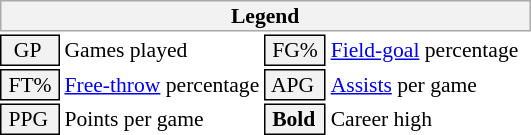<table class="toccolours" style="font-size: 90%; white-space: nowrap;">
<tr>
<th colspan="6" style="background:#f2f2f2; border:1px solid #aaa;">Legend</th>
</tr>
<tr>
<td style="background:#f2f2f2; border:1px solid black;">  GP</td>
<td>Games played</td>
<td style="background:#f2f2f2; border:1px solid black;"> FG% </td>
<td style="padding-right: 8px"><a href='#'>Field-goal</a> percentage</td>
</tr>
<tr>
<td style="background:#f2f2f2; border:1px solid black;"> FT% </td>
<td><a href='#'>Free-throw</a> percentage</td>
<td style="background:#f2f2f2; border:1px solid black;"> APG </td>
<td><a href='#'>Assists</a> per game</td>
</tr>
<tr>
<td style="background:#f2f2f2; border:1px solid black;"> PPG </td>
<td>Points per game</td>
<td style="background-color: #F2F2F2; border: 1px solid black"> <strong>Bold</strong> </td>
<td>Career high</td>
</tr>
<tr>
</tr>
</table>
